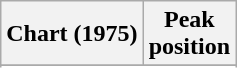<table class="wikitable sortable plainrowheaders" style="text-align:center">
<tr>
<th scope="col">Chart (1975)</th>
<th scope="col">Peak <br>position</th>
</tr>
<tr>
</tr>
<tr>
</tr>
</table>
